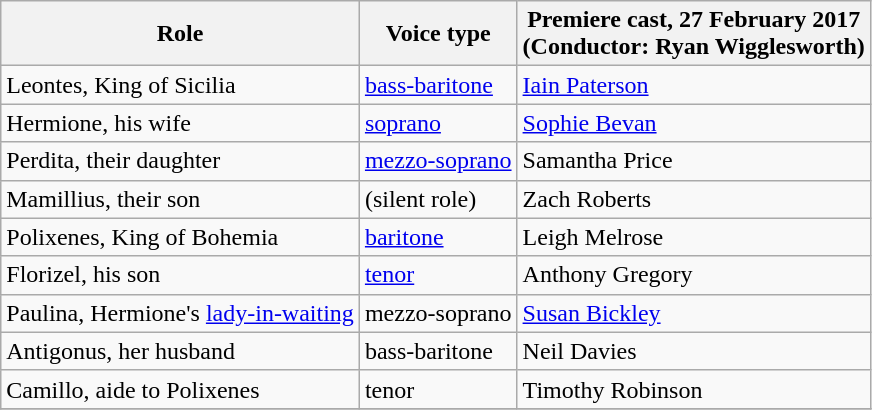<table class="wikitable">
<tr>
<th>Role</th>
<th>Voice type</th>
<th>Premiere cast, 27 February 2017<br>(Conductor: Ryan Wigglesworth)</th>
</tr>
<tr>
<td>Leontes, King of Sicilia</td>
<td><a href='#'>bass-baritone</a></td>
<td><a href='#'>Iain Paterson</a></td>
</tr>
<tr>
<td>Hermione,  his wife</td>
<td><a href='#'>soprano</a></td>
<td><a href='#'>Sophie Bevan</a></td>
</tr>
<tr>
<td>Perdita, their daughter</td>
<td><a href='#'>mezzo-soprano</a></td>
<td>Samantha Price</td>
</tr>
<tr>
<td>Mamillius, their son</td>
<td>(silent role)</td>
<td>Zach Roberts</td>
</tr>
<tr>
<td>Polixenes, King of Bohemia</td>
<td><a href='#'>baritone</a></td>
<td>Leigh Melrose</td>
</tr>
<tr>
<td>Florizel, his son</td>
<td><a href='#'>tenor</a></td>
<td>Anthony Gregory</td>
</tr>
<tr>
<td>Paulina, Hermione's <a href='#'>lady-in-waiting</a></td>
<td>mezzo-soprano</td>
<td><a href='#'>Susan Bickley</a></td>
</tr>
<tr>
<td>Antigonus, her husband</td>
<td>bass-baritone</td>
<td>Neil Davies</td>
</tr>
<tr>
<td>Camillo, aide to Polixenes</td>
<td>tenor</td>
<td>Timothy Robinson</td>
</tr>
<tr>
</tr>
</table>
